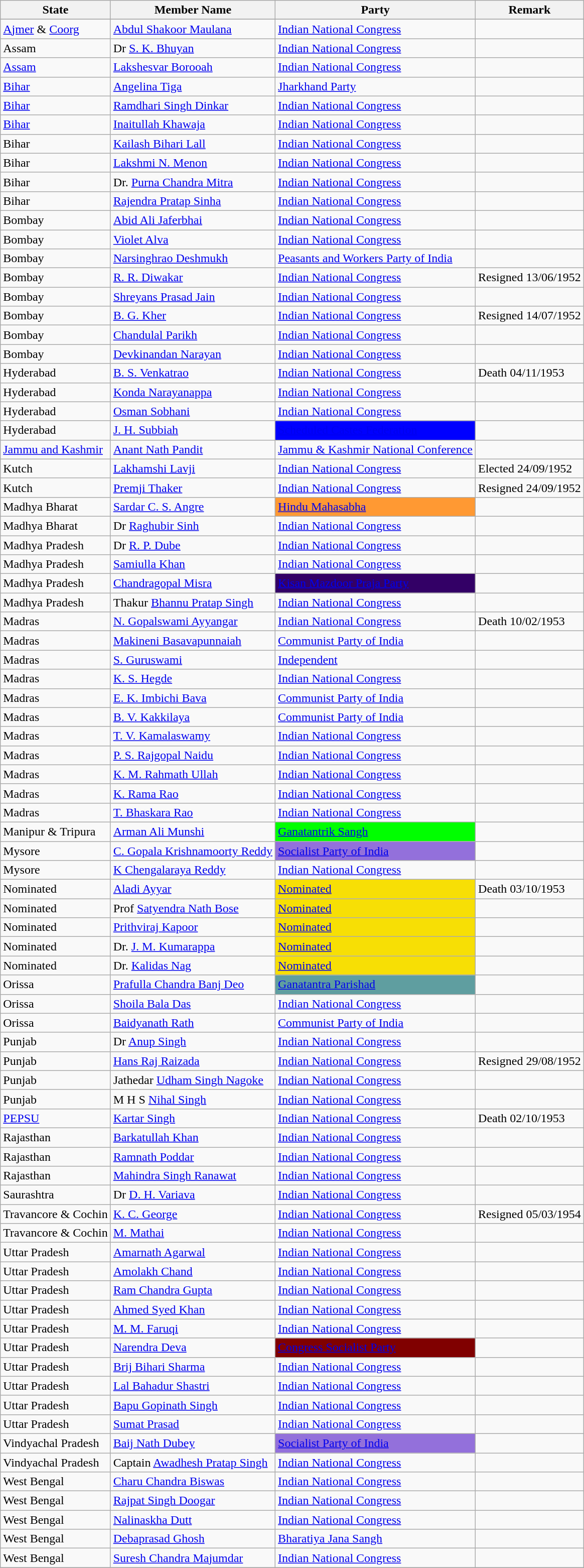<table class="wikitable sortable">
<tr>
<th>State</th>
<th>Member Name</th>
<th>Party</th>
<th>Remark</th>
</tr>
<tr>
</tr>
<tr>
<td><a href='#'>Ajmer</a> & <a href='#'>Coorg</a></td>
<td><a href='#'>Abdul Shakoor Maulana</a></td>
<td bgcolor= ><a href='#'>Indian National Congress</a></td>
<td></td>
</tr>
<tr>
<td>Assam</td>
<td>Dr <a href='#'>S. K. Bhuyan</a></td>
<td bgcolor= ><a href='#'>Indian National Congress</a></td>
<td></td>
</tr>
<tr>
<td><a href='#'>Assam</a></td>
<td><a href='#'>Lakshesvar Borooah</a></td>
<td bgcolor= ><a href='#'>Indian National Congress</a></td>
<td></td>
</tr>
<tr>
<td><a href='#'>Bihar</a></td>
<td><a href='#'>Angelina Tiga</a></td>
<td bgcolor= ><a href='#'>Jharkhand Party</a></td>
<td></td>
</tr>
<tr>
<td><a href='#'>Bihar</a></td>
<td><a href='#'>Ramdhari Singh Dinkar</a></td>
<td bgcolor= ><a href='#'>Indian National Congress</a></td>
<td></td>
</tr>
<tr>
<td><a href='#'>Bihar</a></td>
<td><a href='#'>Inaitullah Khawaja</a></td>
<td bgcolor= ><a href='#'>Indian National Congress</a></td>
<td></td>
</tr>
<tr>
<td>Bihar</td>
<td><a href='#'>Kailash Bihari Lall</a></td>
<td bgcolor= ><a href='#'>Indian National Congress</a></td>
<td></td>
</tr>
<tr>
<td>Bihar</td>
<td><a href='#'>Lakshmi N. Menon</a></td>
<td bgcolor= ><a href='#'>Indian National Congress</a></td>
<td></td>
</tr>
<tr>
<td>Bihar</td>
<td>Dr. <a href='#'>Purna Chandra Mitra</a></td>
<td bgcolor= ><a href='#'>Indian National Congress</a></td>
<td></td>
</tr>
<tr>
<td>Bihar</td>
<td><a href='#'>Rajendra Pratap Sinha</a></td>
<td bgcolor= ><a href='#'>Indian National Congress</a></td>
<td></td>
</tr>
<tr>
<td>Bombay</td>
<td><a href='#'>Abid Ali Jaferbhai</a></td>
<td bgcolor= ><a href='#'>Indian National Congress</a></td>
<td></td>
</tr>
<tr>
<td>Bombay</td>
<td><a href='#'>Violet Alva</a></td>
<td bgcolor= ><a href='#'>Indian National Congress</a></td>
<td></td>
</tr>
<tr>
<td>Bombay</td>
<td><a href='#'>Narsinghrao Deshmukh</a></td>
<td bgcolor= ><a href='#'>Peasants and Workers Party of India</a></td>
<td></td>
</tr>
<tr>
<td>Bombay</td>
<td><a href='#'>R. R. Diwakar</a></td>
<td bgcolor= ><a href='#'>Indian National Congress</a></td>
<td>Resigned 13/06/1952</td>
</tr>
<tr>
<td>Bombay</td>
<td><a href='#'>Shreyans Prasad Jain</a></td>
<td bgcolor= ><a href='#'>Indian National Congress</a></td>
<td></td>
</tr>
<tr>
<td>Bombay</td>
<td><a href='#'>B. G. Kher</a></td>
<td bgcolor= ><a href='#'>Indian National Congress</a></td>
<td>Resigned 14/07/1952</td>
</tr>
<tr>
<td>Bombay</td>
<td><a href='#'>Chandulal Parikh</a></td>
<td bgcolor= ><a href='#'>Indian National Congress</a></td>
<td></td>
</tr>
<tr>
<td>Bombay</td>
<td><a href='#'>Devkinandan Narayan</a></td>
<td bgcolor= ><a href='#'>Indian National Congress</a></td>
<td></td>
</tr>
<tr>
<td>Hyderabad</td>
<td><a href='#'>B. S. Venkatrao</a></td>
<td bgcolor= ><a href='#'>Indian National Congress</a></td>
<td>Death 04/11/1953</td>
</tr>
<tr>
<td>Hyderabad</td>
<td><a href='#'>Konda Narayanappa</a></td>
<td bgcolor= ><a href='#'>Indian National Congress</a></td>
<td></td>
</tr>
<tr>
<td>Hyderabad</td>
<td><a href='#'>Osman Sobhani</a></td>
<td bgcolor= ><a href='#'>Indian National Congress</a></td>
<td></td>
</tr>
<tr>
<td>Hyderabad</td>
<td><a href='#'>J. H. Subbiah</a></td>
<td bgcolor=#0000FF><a href='#'>Scheduled Castes Federation</a></td>
<td></td>
</tr>
<tr>
<td><a href='#'>Jammu and Kashmir</a></td>
<td><a href='#'>Anant Nath Pandit</a></td>
<td bgcolor= ><a href='#'>Jammu & Kashmir National Conference</a></td>
<td></td>
</tr>
<tr>
<td>Kutch</td>
<td><a href='#'>Lakhamshi Lavji</a></td>
<td bgcolor= ><a href='#'>Indian National Congress</a></td>
<td>Elected 24/09/1952</td>
</tr>
<tr>
<td>Kutch</td>
<td><a href='#'>Premji Thaker</a></td>
<td bgcolor= ><a href='#'>Indian National Congress</a></td>
<td>Resigned 24/09/1952</td>
</tr>
<tr>
<td>Madhya Bharat</td>
<td><a href='#'>Sardar C. S. Angre</a></td>
<td bgcolor=#FF9933><a href='#'>Hindu Mahasabha</a></td>
<td></td>
</tr>
<tr>
<td>Madhya Bharat</td>
<td>Dr <a href='#'>Raghubir Sinh</a></td>
<td bgcolor= ><a href='#'>Indian National Congress</a></td>
<td></td>
</tr>
<tr>
<td>Madhya Pradesh</td>
<td>Dr <a href='#'>R. P. Dube</a></td>
<td bgcolor= ><a href='#'>Indian National Congress</a></td>
<td></td>
</tr>
<tr>
<td>Madhya Pradesh</td>
<td><a href='#'>Samiulla Khan</a></td>
<td bgcolor= ><a href='#'>Indian National Congress</a></td>
<td></td>
</tr>
<tr>
<td>Madhya Pradesh</td>
<td><a href='#'>Chandragopal Misra</a></td>
<td bgcolor=#330066><a href='#'>Kisan Mazdoor Praja Party</a></td>
<td></td>
</tr>
<tr>
<td>Madhya Pradesh</td>
<td>Thakur <a href='#'>Bhannu Pratap Singh</a></td>
<td bgcolor= ><a href='#'>Indian National Congress</a></td>
<td></td>
</tr>
<tr>
<td>Madras</td>
<td><a href='#'>N. Gopalswami Ayyangar</a></td>
<td bgcolor= ><a href='#'>Indian National Congress</a></td>
<td>Death 10/02/1953</td>
</tr>
<tr>
<td>Madras</td>
<td><a href='#'>Makineni Basavapunnaiah</a></td>
<td bgcolor= ><a href='#'>Communist Party of India</a></td>
<td></td>
</tr>
<tr>
<td>Madras</td>
<td><a href='#'>S. Guruswami</a></td>
<td bgcolor= ><a href='#'>Independent</a></td>
<td></td>
</tr>
<tr>
<td>Madras</td>
<td><a href='#'>K. S. Hegde</a></td>
<td bgcolor= ><a href='#'>Indian National Congress</a></td>
<td></td>
</tr>
<tr>
<td>Madras</td>
<td><a href='#'>E. K. Imbichi Bava</a></td>
<td bgcolor= ><a href='#'>Communist Party of India</a></td>
<td></td>
</tr>
<tr>
<td>Madras</td>
<td><a href='#'>B. V. Kakkilaya</a></td>
<td bgcolor= ><a href='#'>Communist Party of India</a></td>
<td></td>
</tr>
<tr>
<td>Madras</td>
<td><a href='#'>T. V. Kamalaswamy</a></td>
<td bgcolor= ><a href='#'>Indian National Congress</a></td>
<td></td>
</tr>
<tr>
<td>Madras</td>
<td><a href='#'>P. S. Rajgopal Naidu</a></td>
<td bgcolor= ><a href='#'>Indian National Congress</a></td>
<td></td>
</tr>
<tr>
<td>Madras</td>
<td><a href='#'>K. M. Rahmath Ullah</a></td>
<td bgcolor= ><a href='#'>Indian National Congress</a></td>
<td></td>
</tr>
<tr>
<td>Madras</td>
<td><a href='#'>K. Rama Rao</a></td>
<td bgcolor= ><a href='#'>Indian National Congress</a></td>
<td></td>
</tr>
<tr>
<td>Madras</td>
<td><a href='#'>T. Bhaskara Rao</a></td>
<td bgcolor= ><a href='#'>Indian National Congress</a></td>
<td></td>
</tr>
<tr>
<td>Manipur & Tripura</td>
<td><a href='#'>Arman Ali Munshi</a></td>
<td bgcolor=#00FF00><a href='#'>Ganatantrik Sangh</a></td>
<td></td>
</tr>
<tr>
<td>Mysore</td>
<td><a href='#'>C. Gopala Krishnamoorty Reddy</a></td>
<td bgcolor=#9370DB><a href='#'>Socialist Party of India</a></td>
<td></td>
</tr>
<tr>
<td>Mysore</td>
<td><a href='#'>K Chengalaraya Reddy</a></td>
<td bgcolor= ><a href='#'>Indian National Congress</a></td>
<td></td>
</tr>
<tr>
<td>Nominated</td>
<td><a href='#'>Aladi Ayyar</a></td>
<td bgcolor=#F7DF05><a href='#'>Nominated</a></td>
<td>Death 03/10/1953</td>
</tr>
<tr>
<td>Nominated</td>
<td>Prof <a href='#'>Satyendra Nath Bose</a></td>
<td bgcolor=#F7DF05><a href='#'>Nominated</a></td>
<td></td>
</tr>
<tr>
<td>Nominated</td>
<td><a href='#'>Prithviraj Kapoor</a></td>
<td bgcolor=#F7DF05><a href='#'>Nominated</a></td>
<td></td>
</tr>
<tr>
<td>Nominated</td>
<td>Dr. <a href='#'>J. M. Kumarappa</a></td>
<td bgcolor=#F7DF05><a href='#'>Nominated</a></td>
<td></td>
</tr>
<tr>
<td>Nominated</td>
<td>Dr. <a href='#'>Kalidas Nag</a></td>
<td bgcolor=#F7DF05><a href='#'>Nominated</a></td>
<td></td>
</tr>
<tr>
<td>Orissa</td>
<td><a href='#'>Prafulla Chandra Banj Deo</a></td>
<td bgcolor=#5F9EA0><a href='#'>Ganatantra Parishad</a></td>
<td></td>
</tr>
<tr>
<td>Orissa</td>
<td><a href='#'>Shoila Bala Das</a></td>
<td bgcolor= ><a href='#'>Indian National Congress</a></td>
<td></td>
</tr>
<tr>
<td>Orissa</td>
<td><a href='#'>Baidyanath Rath</a></td>
<td bgcolor= ><a href='#'>Communist Party of India</a></td>
<td></td>
</tr>
<tr>
<td>Punjab</td>
<td>Dr <a href='#'>Anup Singh</a></td>
<td bgcolor= ><a href='#'>Indian National Congress</a></td>
<td></td>
</tr>
<tr>
<td>Punjab</td>
<td><a href='#'>Hans Raj Raizada</a></td>
<td bgcolor= ><a href='#'>Indian National Congress</a></td>
<td>Resigned 29/08/1952</td>
</tr>
<tr>
<td>Punjab</td>
<td>Jathedar <a href='#'>Udham Singh Nagoke</a></td>
<td bgcolor= ><a href='#'>Indian National Congress</a></td>
<td></td>
</tr>
<tr>
<td>Punjab</td>
<td>M H S <a href='#'>Nihal Singh</a></td>
<td bgcolor= ><a href='#'>Indian National Congress</a></td>
<td></td>
</tr>
<tr>
<td><a href='#'>PEPSU</a></td>
<td><a href='#'>Kartar Singh</a></td>
<td bgcolor= ><a href='#'>Indian National Congress</a></td>
<td>Death 02/10/1953</td>
</tr>
<tr>
<td>Rajasthan</td>
<td><a href='#'>Barkatullah Khan</a></td>
<td bgcolor= ><a href='#'>Indian National Congress</a></td>
<td></td>
</tr>
<tr>
<td>Rajasthan</td>
<td><a href='#'>Ramnath Poddar</a></td>
<td bgcolor= ><a href='#'>Indian National Congress</a></td>
<td></td>
</tr>
<tr>
<td>Rajasthan</td>
<td><a href='#'>Mahindra Singh Ranawat</a></td>
<td bgcolor= ><a href='#'>Indian National Congress</a></td>
<td></td>
</tr>
<tr>
<td>Saurashtra</td>
<td>Dr <a href='#'>D. H. Variava</a></td>
<td bgcolor= ><a href='#'>Indian National Congress</a></td>
<td></td>
</tr>
<tr>
<td>Travancore & Cochin</td>
<td><a href='#'>K. C. George</a></td>
<td bgcolor= ><a href='#'>Indian National Congress</a></td>
<td>Resigned 05/03/1954</td>
</tr>
<tr>
<td>Travancore & Cochin</td>
<td><a href='#'>M. Mathai</a></td>
<td bgcolor= ><a href='#'>Indian National Congress</a></td>
<td></td>
</tr>
<tr>
<td>Uttar Pradesh</td>
<td><a href='#'>Amarnath Agarwal</a></td>
<td bgcolor= ><a href='#'>Indian National Congress</a></td>
<td></td>
</tr>
<tr>
<td>Uttar Pradesh</td>
<td><a href='#'>Amolakh Chand</a></td>
<td bgcolor= ><a href='#'>Indian National Congress</a></td>
<td></td>
</tr>
<tr>
<td>Uttar Pradesh</td>
<td><a href='#'>Ram Chandra Gupta</a></td>
<td bgcolor= ><a href='#'>Indian National Congress</a></td>
<td></td>
</tr>
<tr>
<td>Uttar Pradesh</td>
<td><a href='#'>Ahmed Syed Khan</a></td>
<td bgcolor= ><a href='#'>Indian National Congress</a></td>
<td></td>
</tr>
<tr>
<td>Uttar Pradesh</td>
<td><a href='#'>M. M. Faruqi</a></td>
<td bgcolor= ><a href='#'>Indian National Congress</a></td>
<td></td>
</tr>
<tr>
<td>Uttar Pradesh</td>
<td><a href='#'>Narendra Deva</a></td>
<td bgcolor=#800000><a href='#'>Congress Socialist Party</a></td>
</tr>
<tr>
<td>Uttar Pradesh</td>
<td><a href='#'>Brij Bihari Sharma</a></td>
<td bgcolor= ><a href='#'>Indian National Congress</a></td>
<td></td>
</tr>
<tr>
<td>Uttar Pradesh</td>
<td><a href='#'>Lal Bahadur Shastri</a></td>
<td bgcolor= ><a href='#'>Indian National Congress</a></td>
<td></td>
</tr>
<tr>
<td>Uttar Pradesh</td>
<td><a href='#'>Bapu Gopinath Singh</a></td>
<td bgcolor= ><a href='#'>Indian National Congress</a></td>
<td></td>
</tr>
<tr>
<td>Uttar Pradesh</td>
<td><a href='#'>Sumat Prasad</a></td>
<td bgcolor= ><a href='#'>Indian National Congress</a></td>
<td></td>
</tr>
<tr>
<td>Vindyachal Pradesh</td>
<td><a href='#'>Baij Nath Dubey</a></td>
<td bgcolor=#9370DB><a href='#'>Socialist Party of India</a></td>
<td></td>
</tr>
<tr>
<td>Vindyachal Pradesh</td>
<td>Captain <a href='#'>Awadhesh Pratap Singh</a></td>
<td bgcolor= ><a href='#'>Indian National Congress</a></td>
<td></td>
</tr>
<tr>
<td>West Bengal</td>
<td><a href='#'>Charu Chandra Biswas</a></td>
<td bgcolor= ><a href='#'>Indian National Congress</a></td>
<td></td>
</tr>
<tr>
<td>West Bengal</td>
<td><a href='#'>Rajpat Singh Doogar</a></td>
<td bgcolor= ><a href='#'>Indian National Congress</a></td>
<td></td>
</tr>
<tr>
<td>West Bengal</td>
<td><a href='#'>Nalinaskha Dutt</a></td>
<td bgcolor= ><a href='#'>Indian National Congress</a></td>
<td></td>
</tr>
<tr>
<td>West Bengal</td>
<td><a href='#'>Debaprasad Ghosh</a></td>
<td bgcolor= ><a href='#'>Bharatiya Jana Sangh</a></td>
<td></td>
</tr>
<tr>
<td>West Bengal</td>
<td><a href='#'>Suresh Chandra Majumdar</a></td>
<td bgcolor= ><a href='#'>Indian National Congress</a></td>
<td></td>
</tr>
<tr>
</tr>
</table>
